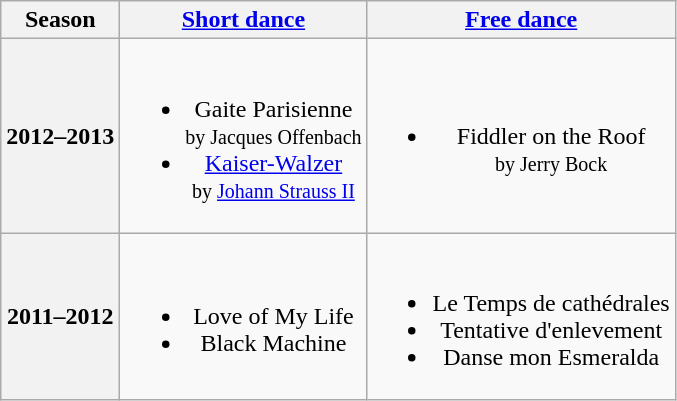<table class="wikitable" style="text-align:center">
<tr>
<th>Season</th>
<th><a href='#'>Short dance</a></th>
<th><a href='#'>Free dance</a></th>
</tr>
<tr>
<th>2012–2013 <br> </th>
<td><br><ul><li>Gaite Parisienne <br><small> by Jacques Offenbach </small></li><li><a href='#'>Kaiser-Walzer</a> <br><small> by <a href='#'>Johann Strauss II</a> </small></li></ul></td>
<td><br><ul><li>Fiddler on the Roof <br><small> by Jerry Bock</small></li></ul></td>
</tr>
<tr>
<th>2011–2012 <br> </th>
<td><br><ul><li>Love of My Life</li><li>Black Machine</li></ul></td>
<td><br><ul><li>Le Temps de cathédrales</li><li>Tentative d'enlevement</li><li>Danse mon Esmeralda</li></ul></td>
</tr>
</table>
